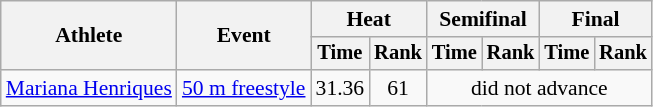<table class=wikitable style="font-size:90%">
<tr>
<th rowspan="2">Athlete</th>
<th rowspan="2">Event</th>
<th colspan="2">Heat</th>
<th colspan="2">Semifinal</th>
<th colspan="2">Final</th>
</tr>
<tr style="font-size:95%">
<th>Time</th>
<th>Rank</th>
<th>Time</th>
<th>Rank</th>
<th>Time</th>
<th>Rank</th>
</tr>
<tr align=center>
<td align=left><a href='#'>Mariana Henriques</a></td>
<td align=left><a href='#'>50 m freestyle</a></td>
<td>31.36</td>
<td>61</td>
<td colspan=4>did not advance</td>
</tr>
</table>
